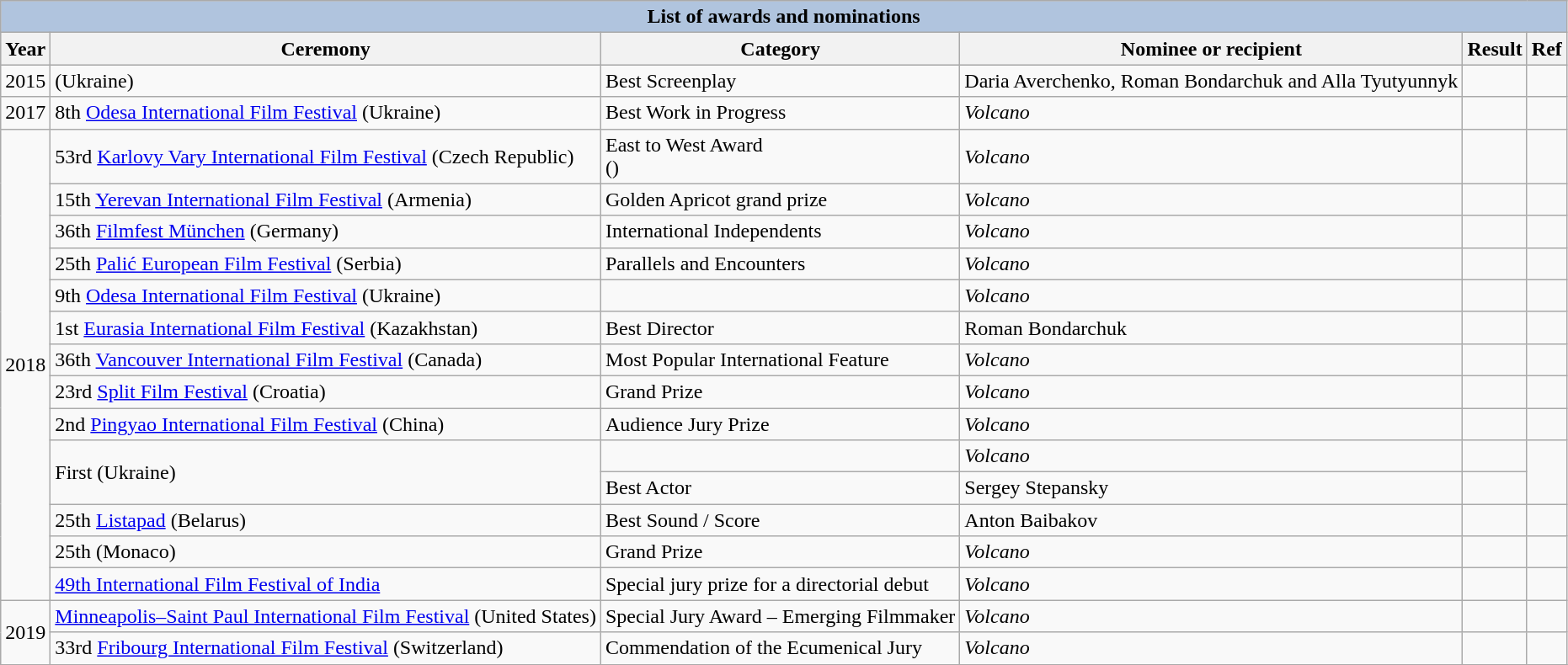<table class="wikitable sortable" >
<tr style="background:#ccc; text-align:center;">
<th colspan="6" style="background: LightSteelBlue;">List of awards and nominations</th>
</tr>
<tr style="background:#ccc; text-align:center;">
<th>Year</th>
<th>Ceremony</th>
<th>Category</th>
<th>Nominee or recipient</th>
<th>Result</th>
<th>Ref</th>
</tr>
<tr>
<td style="text-align: center;" rowspan=1>2015</td>
<td> (Ukraine)</td>
<td>Best Screenplay</td>
<td>Daria Averchenko, Roman Bondarchuk and Alla Tyutyunnyk</td>
<td></td>
<td></td>
</tr>
<tr>
<td style="text-align: center;" rowspan=1>2017</td>
<td>8th <a href='#'>Odesa International Film Festival</a> (Ukraine)</td>
<td>Best Work in Progress</td>
<td><em>Volcano</em></td>
<td></td>
<td></td>
</tr>
<tr>
<td style="text-align: center;" rowspan=14>2018</td>
<td>53rd <a href='#'>Karlovy Vary International Film Festival</a> (Czech Republic)</td>
<td rowspan=1>East to West Award <br> ()</td>
<td rowspan=1><em>Volcano</em></td>
<td></td>
<td></td>
</tr>
<tr>
<td>15th <a href='#'>Yerevan International Film Festival</a> (Armenia)</td>
<td rowspan=1>Golden Apricot grand prize</td>
<td rowspan=1><em>Volcano</em></td>
<td></td>
<td></td>
</tr>
<tr>
<td rowspan=1>36th <a href='#'>Filmfest München</a> (Germany)</td>
<td rowspan=1>International Independents</td>
<td rowspan=1><em>Volcano</em></td>
<td></td>
<td rowspan=1></td>
</tr>
<tr>
<td>25th <a href='#'>Palić European Film Festival</a> (Serbia)</td>
<td>Parallels and Encounters</td>
<td><em>Volcano</em></td>
<td></td>
<td rowspan=1></td>
</tr>
<tr>
<td>9th <a href='#'>Odesa International Film Festival</a> (Ukraine)</td>
<td></td>
<td><em>Volcano</em></td>
<td></td>
<td></td>
</tr>
<tr>
<td>1st <a href='#'>Eurasia International Film Festival</a> (Kazakhstan)</td>
<td>Best Director</td>
<td>Roman Bondarchuk</td>
<td></td>
<td></td>
</tr>
<tr>
<td>36th <a href='#'>Vancouver International Film Festival</a> (Canada)</td>
<td>Most Popular International Feature</td>
<td><em>Volcano</em></td>
<td></td>
<td></td>
</tr>
<tr>
<td>23rd <a href='#'>Split Film Festival</a> (Croatia)</td>
<td>Grand Prize</td>
<td><em>Volcano</em></td>
<td></td>
<td rowspan=1></td>
</tr>
<tr>
<td rowspan=1>2nd <a href='#'>Pingyao International Film Festival</a> (China)</td>
<td rowspan=1>Audience Jury Prize</td>
<td rowspan=1><em>Volcano</em></td>
<td></td>
<td rowspan=1></td>
</tr>
<tr>
<td rowspan=2>First  (Ukraine)</td>
<td rowspan=1></td>
<td rowspan=1><em>Volcano</em></td>
<td></td>
<td rowspan=2></td>
</tr>
<tr>
<td rowspan=1>Best Actor</td>
<td rowspan=1>Sergey Stepansky</td>
<td></td>
</tr>
<tr>
<td rowspan=1>25th <a href='#'>Listapad</a> (Belarus)</td>
<td rowspan=1>Best Sound / Score</td>
<td rowspan=1>Anton Baibakov</td>
<td></td>
<td rowspan=1></td>
</tr>
<tr>
<td rowspan=1>25th  (Monaco)</td>
<td rowspan=1>Grand Prize</td>
<td rowspan=1><em>Volcano</em></td>
<td></td>
<td rowspan=1></td>
</tr>
<tr>
<td rowspan=1><a href='#'>49th International Film Festival of India</a></td>
<td rowspan=1>Special jury prize for a directorial debut</td>
<td rowspan=1><em>Volcano</em></td>
<td></td>
<td rowspan=1></td>
</tr>
<tr>
<td style="text-align: center;" rowspan=2>2019</td>
<td><a href='#'>Minneapolis–Saint Paul International Film Festival</a> (United States)</td>
<td>Special Jury Award – Emerging Filmmaker</td>
<td><em>Volcano</em></td>
<td></td>
<td></td>
</tr>
<tr>
<td>33rd <a href='#'>Fribourg International Film Festival</a> (Switzerland)</td>
<td>Commendation of the Ecumenical Jury</td>
<td><em>Volcano</em></td>
<td></td>
<td></td>
</tr>
<tr>
</tr>
</table>
